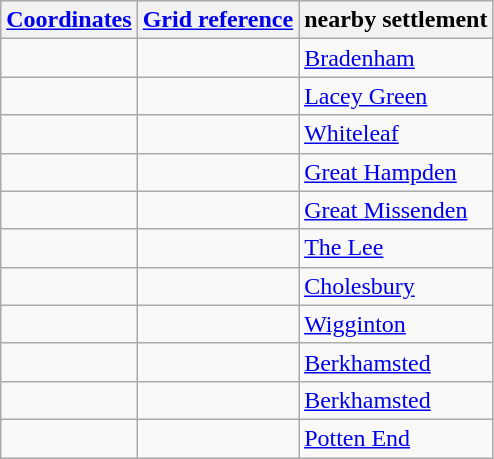<table class="wikitable">
<tr>
<th><a href='#'>Coordinates</a></th>
<th><a href='#'>Grid reference</a></th>
<th>nearby settlement</th>
</tr>
<tr>
<td></td>
<td></td>
<td><a href='#'>Bradenham</a></td>
</tr>
<tr>
<td></td>
<td></td>
<td><a href='#'>Lacey Green</a></td>
</tr>
<tr>
<td></td>
<td></td>
<td><a href='#'>Whiteleaf</a></td>
</tr>
<tr>
<td></td>
<td></td>
<td><a href='#'>Great Hampden</a></td>
</tr>
<tr>
<td></td>
<td></td>
<td><a href='#'>Great Missenden</a></td>
</tr>
<tr>
<td></td>
<td></td>
<td><a href='#'>The Lee</a></td>
</tr>
<tr>
<td></td>
<td></td>
<td><a href='#'>Cholesbury</a></td>
</tr>
<tr>
<td></td>
<td></td>
<td><a href='#'>Wigginton</a></td>
</tr>
<tr>
<td></td>
<td></td>
<td><a href='#'>Berkhamsted</a></td>
</tr>
<tr>
<td></td>
<td></td>
<td><a href='#'>Berkhamsted</a></td>
</tr>
<tr>
<td></td>
<td></td>
<td><a href='#'>Potten End</a></td>
</tr>
</table>
